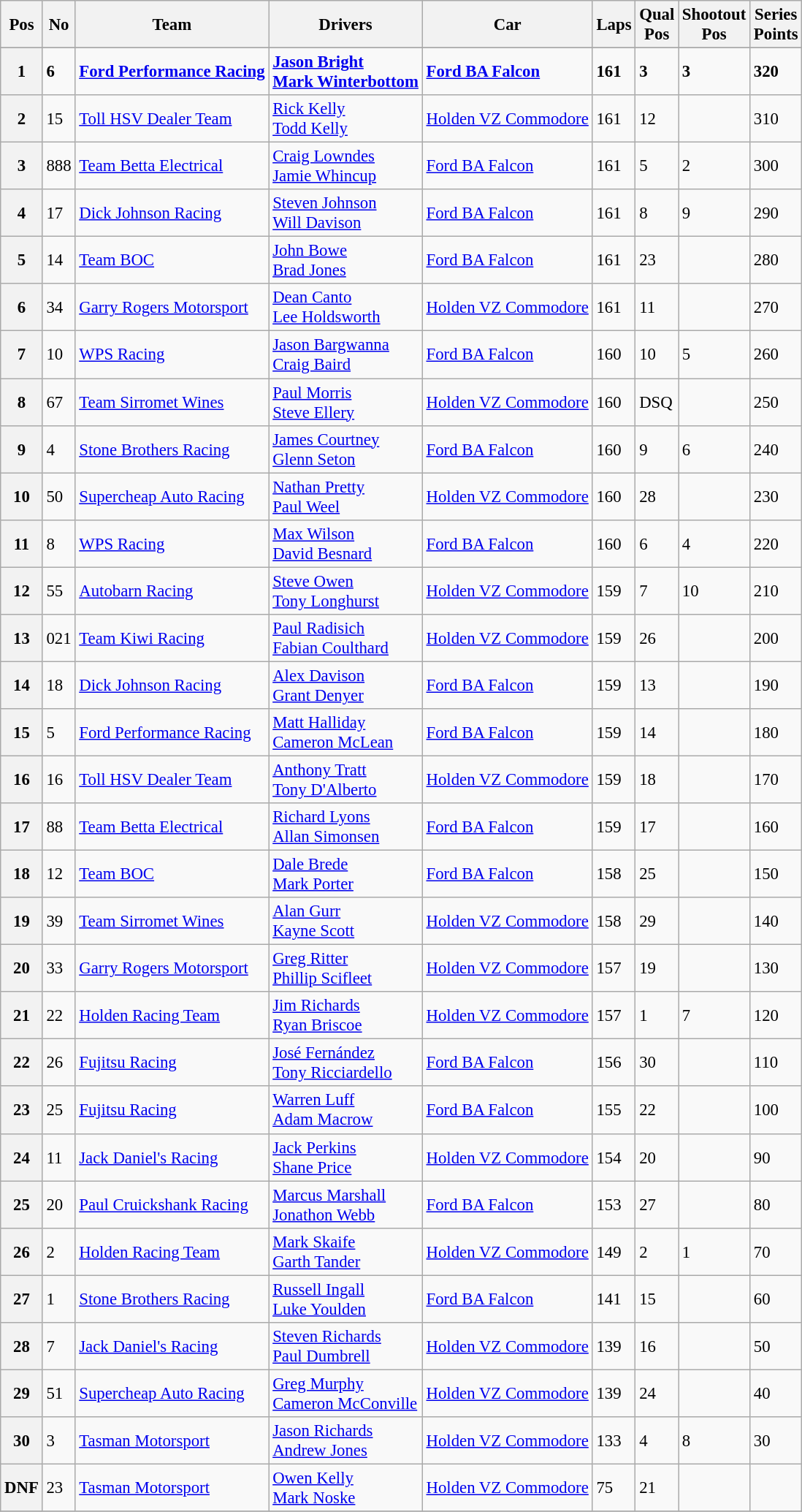<table class="wikitable" style="font-size: 95%;">
<tr>
<th>Pos</th>
<th>No</th>
<th>Team</th>
<th>Drivers</th>
<th>Car</th>
<th>Laps</th>
<th>Qual<br>Pos</th>
<th>Shootout<br>Pos</th>
<th>Series<br>Points</th>
</tr>
<tr>
</tr>
<tr style="font-weight:bold">
<th>1</th>
<td>6</td>
<td><a href='#'>Ford Performance Racing</a></td>
<td> <a href='#'>Jason Bright</a><br> <a href='#'>Mark Winterbottom</a></td>
<td><a href='#'>Ford BA Falcon</a></td>
<td>161</td>
<td>3</td>
<td>3</td>
<td>320</td>
</tr>
<tr>
<th>2</th>
<td>15</td>
<td><a href='#'>Toll HSV Dealer Team</a></td>
<td> <a href='#'>Rick Kelly</a><br> <a href='#'>Todd Kelly</a></td>
<td><a href='#'>Holden VZ Commodore</a></td>
<td>161</td>
<td>12</td>
<td></td>
<td>310</td>
</tr>
<tr>
<th>3</th>
<td>888</td>
<td><a href='#'>Team Betta Electrical</a></td>
<td> <a href='#'>Craig Lowndes</a><br> <a href='#'>Jamie Whincup</a></td>
<td><a href='#'>Ford BA Falcon</a></td>
<td>161</td>
<td>5</td>
<td>2</td>
<td>300</td>
</tr>
<tr>
<th>4</th>
<td>17</td>
<td><a href='#'>Dick Johnson Racing</a></td>
<td> <a href='#'>Steven Johnson</a><br> <a href='#'>Will Davison</a></td>
<td><a href='#'>Ford BA Falcon</a></td>
<td>161</td>
<td>8</td>
<td>9</td>
<td>290</td>
</tr>
<tr>
<th>5</th>
<td>14</td>
<td><a href='#'>Team BOC</a></td>
<td> <a href='#'>John Bowe</a><br> <a href='#'>Brad Jones</a></td>
<td><a href='#'>Ford BA Falcon</a></td>
<td>161</td>
<td>23</td>
<td></td>
<td>280</td>
</tr>
<tr>
<th>6</th>
<td>34</td>
<td><a href='#'>Garry Rogers Motorsport</a></td>
<td> <a href='#'>Dean Canto</a><br> <a href='#'>Lee Holdsworth</a></td>
<td><a href='#'>Holden VZ Commodore</a></td>
<td>161</td>
<td>11</td>
<td></td>
<td>270</td>
</tr>
<tr>
<th>7</th>
<td>10</td>
<td><a href='#'>WPS Racing</a></td>
<td> <a href='#'>Jason Bargwanna</a><br> <a href='#'>Craig Baird</a></td>
<td><a href='#'>Ford BA Falcon</a></td>
<td>160</td>
<td>10</td>
<td>5</td>
<td>260</td>
</tr>
<tr>
<th>8</th>
<td>67</td>
<td><a href='#'>Team Sirromet Wines</a></td>
<td> <a href='#'>Paul Morris</a><br> <a href='#'>Steve Ellery</a></td>
<td><a href='#'>Holden VZ Commodore</a></td>
<td>160</td>
<td>DSQ</td>
<td></td>
<td>250</td>
</tr>
<tr>
<th>9</th>
<td>4</td>
<td><a href='#'>Stone Brothers Racing</a></td>
<td> <a href='#'>James Courtney</a><br> <a href='#'>Glenn Seton</a></td>
<td><a href='#'>Ford BA Falcon</a></td>
<td>160</td>
<td>9</td>
<td>6</td>
<td>240</td>
</tr>
<tr>
<th>10</th>
<td>50</td>
<td><a href='#'>Supercheap Auto Racing</a></td>
<td> <a href='#'>Nathan Pretty</a><br> <a href='#'>Paul Weel</a></td>
<td><a href='#'>Holden VZ Commodore</a></td>
<td>160</td>
<td>28</td>
<td></td>
<td>230</td>
</tr>
<tr>
<th>11</th>
<td>8</td>
<td><a href='#'>WPS Racing</a></td>
<td> <a href='#'>Max Wilson</a><br> <a href='#'>David Besnard</a></td>
<td><a href='#'>Ford BA Falcon</a></td>
<td>160</td>
<td>6</td>
<td>4</td>
<td>220</td>
</tr>
<tr>
<th>12</th>
<td>55</td>
<td><a href='#'>Autobarn Racing</a></td>
<td> <a href='#'>Steve Owen</a><br> <a href='#'>Tony Longhurst</a></td>
<td><a href='#'>Holden VZ Commodore</a></td>
<td>159</td>
<td>7</td>
<td>10</td>
<td>210</td>
</tr>
<tr>
<th>13</th>
<td>021</td>
<td><a href='#'>Team Kiwi Racing</a></td>
<td> <a href='#'>Paul Radisich</a><br> <a href='#'>Fabian Coulthard</a></td>
<td><a href='#'>Holden VZ Commodore</a></td>
<td>159</td>
<td>26</td>
<td></td>
<td>200</td>
</tr>
<tr>
<th>14</th>
<td>18</td>
<td><a href='#'>Dick Johnson Racing</a></td>
<td> <a href='#'>Alex Davison</a><br> <a href='#'>Grant Denyer</a></td>
<td><a href='#'>Ford BA Falcon</a></td>
<td>159</td>
<td>13</td>
<td></td>
<td>190</td>
</tr>
<tr>
<th>15</th>
<td>5</td>
<td><a href='#'>Ford Performance Racing</a></td>
<td> <a href='#'>Matt Halliday</a><br> <a href='#'>Cameron McLean</a></td>
<td><a href='#'>Ford BA Falcon</a></td>
<td>159</td>
<td>14</td>
<td></td>
<td>180</td>
</tr>
<tr>
<th>16</th>
<td>16</td>
<td><a href='#'>Toll HSV Dealer Team</a></td>
<td> <a href='#'>Anthony Tratt</a><br> <a href='#'>Tony D'Alberto</a></td>
<td><a href='#'>Holden VZ Commodore</a></td>
<td>159</td>
<td>18</td>
<td></td>
<td>170</td>
</tr>
<tr>
<th>17</th>
<td>88</td>
<td><a href='#'>Team Betta Electrical</a></td>
<td> <a href='#'>Richard Lyons</a><br> <a href='#'>Allan Simonsen</a></td>
<td><a href='#'>Ford BA Falcon</a></td>
<td>159</td>
<td>17</td>
<td></td>
<td>160</td>
</tr>
<tr>
<th>18</th>
<td>12</td>
<td><a href='#'>Team BOC</a></td>
<td> <a href='#'>Dale Brede</a><br> <a href='#'>Mark Porter</a></td>
<td><a href='#'>Ford BA Falcon</a></td>
<td>158</td>
<td>25</td>
<td></td>
<td>150</td>
</tr>
<tr>
<th>19</th>
<td>39</td>
<td><a href='#'>Team Sirromet Wines</a></td>
<td> <a href='#'>Alan Gurr</a><br> <a href='#'>Kayne Scott</a></td>
<td><a href='#'>Holden VZ Commodore</a></td>
<td>158</td>
<td>29</td>
<td></td>
<td>140</td>
</tr>
<tr>
<th>20</th>
<td>33</td>
<td><a href='#'>Garry Rogers Motorsport</a></td>
<td> <a href='#'>Greg Ritter</a><br> <a href='#'>Phillip Scifleet</a></td>
<td><a href='#'>Holden VZ Commodore</a></td>
<td>157</td>
<td>19</td>
<td></td>
<td>130</td>
</tr>
<tr>
<th>21</th>
<td>22</td>
<td><a href='#'>Holden Racing Team</a></td>
<td> <a href='#'>Jim Richards</a><br> <a href='#'>Ryan Briscoe</a></td>
<td><a href='#'>Holden VZ Commodore</a></td>
<td>157</td>
<td>1</td>
<td>7</td>
<td>120</td>
</tr>
<tr>
<th>22</th>
<td>26</td>
<td><a href='#'>Fujitsu Racing</a></td>
<td> <a href='#'>José Fernández</a><br> <a href='#'>Tony Ricciardello</a></td>
<td><a href='#'>Ford BA Falcon</a></td>
<td>156</td>
<td>30</td>
<td></td>
<td>110</td>
</tr>
<tr>
<th>23</th>
<td>25</td>
<td><a href='#'>Fujitsu Racing</a></td>
<td> <a href='#'>Warren Luff</a><br> <a href='#'>Adam Macrow</a></td>
<td><a href='#'>Ford BA Falcon</a></td>
<td>155</td>
<td>22</td>
<td></td>
<td>100</td>
</tr>
<tr>
<th>24</th>
<td>11</td>
<td><a href='#'>Jack Daniel's Racing</a></td>
<td> <a href='#'>Jack Perkins</a><br> <a href='#'>Shane Price</a></td>
<td><a href='#'>Holden VZ Commodore</a></td>
<td>154</td>
<td>20</td>
<td></td>
<td>90</td>
</tr>
<tr>
<th>25</th>
<td>20</td>
<td><a href='#'>Paul Cruickshank Racing</a></td>
<td> <a href='#'>Marcus Marshall</a><br> <a href='#'>Jonathon Webb</a></td>
<td><a href='#'>Ford BA Falcon</a></td>
<td>153</td>
<td>27</td>
<td></td>
<td>80</td>
</tr>
<tr>
<th>26</th>
<td>2</td>
<td><a href='#'>Holden Racing Team</a></td>
<td> <a href='#'>Mark Skaife</a><br> <a href='#'>Garth Tander</a></td>
<td><a href='#'>Holden VZ Commodore</a></td>
<td>149</td>
<td>2</td>
<td>1</td>
<td>70</td>
</tr>
<tr>
<th>27</th>
<td>1</td>
<td><a href='#'>Stone Brothers Racing</a></td>
<td> <a href='#'>Russell Ingall</a><br> <a href='#'>Luke Youlden</a></td>
<td><a href='#'>Ford BA Falcon</a></td>
<td>141</td>
<td>15</td>
<td></td>
<td>60</td>
</tr>
<tr>
<th>28</th>
<td>7</td>
<td><a href='#'>Jack Daniel's Racing</a></td>
<td> <a href='#'>Steven Richards</a><br> <a href='#'>Paul Dumbrell</a></td>
<td><a href='#'>Holden VZ Commodore</a></td>
<td>139</td>
<td>16</td>
<td></td>
<td>50</td>
</tr>
<tr>
<th>29</th>
<td>51</td>
<td><a href='#'>Supercheap Auto Racing</a></td>
<td> <a href='#'>Greg Murphy</a><br> <a href='#'>Cameron McConville</a></td>
<td><a href='#'>Holden VZ Commodore</a></td>
<td>139</td>
<td>24</td>
<td></td>
<td>40</td>
</tr>
<tr>
<th>30</th>
<td>3</td>
<td><a href='#'>Tasman Motorsport</a></td>
<td> <a href='#'>Jason Richards</a><br> <a href='#'>Andrew Jones</a></td>
<td><a href='#'>Holden VZ Commodore</a></td>
<td>133</td>
<td>4</td>
<td>8</td>
<td>30</td>
</tr>
<tr>
<th>DNF</th>
<td>23</td>
<td><a href='#'>Tasman Motorsport</a></td>
<td> <a href='#'>Owen Kelly</a><br> <a href='#'>Mark Noske</a></td>
<td><a href='#'>Holden VZ Commodore</a></td>
<td>75</td>
<td>21</td>
<td></td>
<td></td>
</tr>
<tr>
</tr>
</table>
